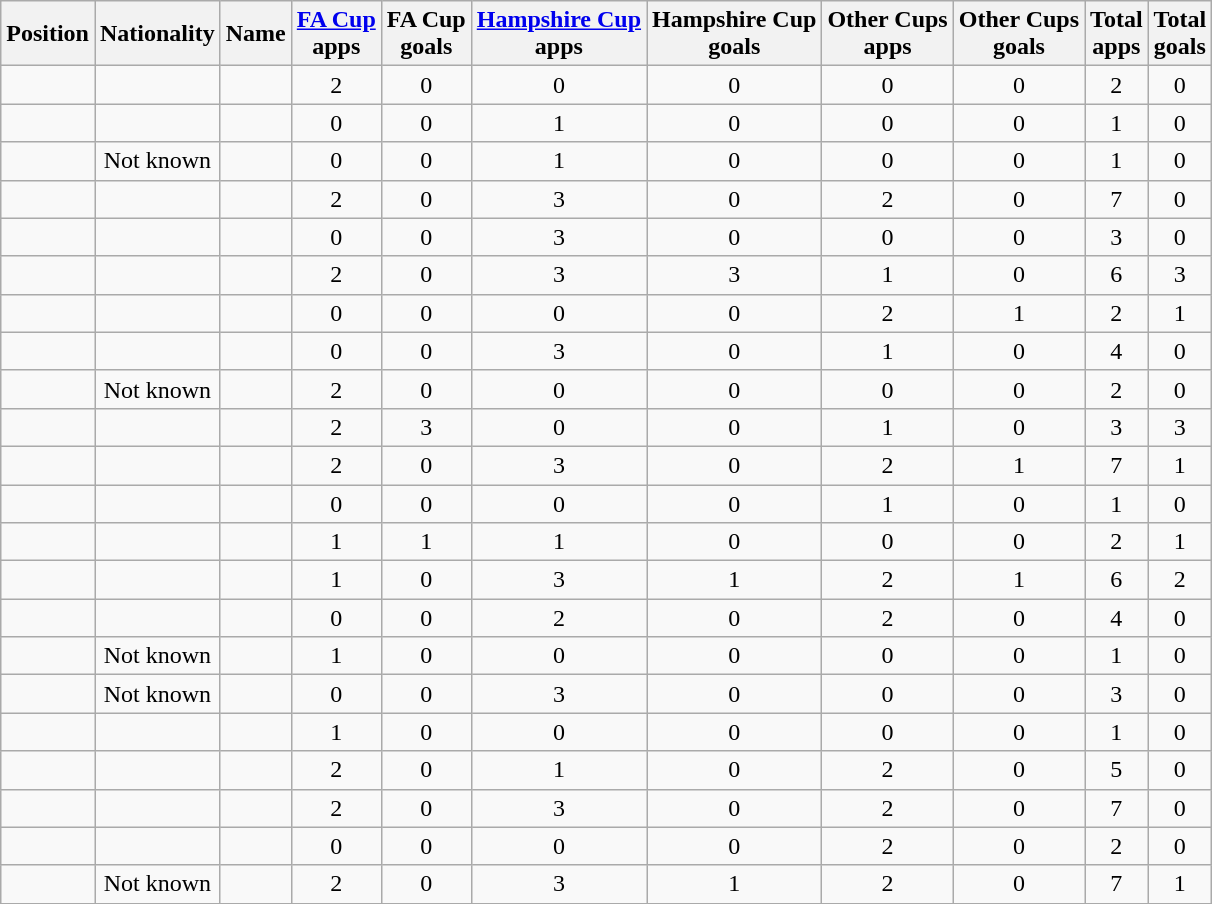<table class="wikitable sortable" style="text-align:center">
<tr>
<th>Position</th>
<th>Nationality</th>
<th>Name</th>
<th><a href='#'>FA Cup</a><br>apps</th>
<th>FA Cup<br>goals</th>
<th><a href='#'>Hampshire Cup</a><br>apps</th>
<th>Hampshire Cup<br>goals</th>
<th>Other Cups<br>apps</th>
<th>Other Cups<br>goals</th>
<th>Total<br>apps</th>
<th>Total<br>goals</th>
</tr>
<tr>
<td></td>
<td></td>
<td align="left">  </td>
<td>2</td>
<td>0</td>
<td>0</td>
<td>0</td>
<td>0</td>
<td>0</td>
<td>2</td>
<td>0</td>
</tr>
<tr>
<td></td>
<td></td>
<td align="left"></td>
<td>0</td>
<td>0</td>
<td>1</td>
<td>0</td>
<td>0</td>
<td>0</td>
<td>1</td>
<td>0</td>
</tr>
<tr>
<td></td>
<td>Not known</td>
<td align="left"></td>
<td>0</td>
<td>0</td>
<td>1</td>
<td>0</td>
<td>0</td>
<td>0</td>
<td>1</td>
<td>0</td>
</tr>
<tr>
<td></td>
<td></td>
<td align="left"></td>
<td>2</td>
<td>0</td>
<td>3</td>
<td>0</td>
<td>2</td>
<td>0</td>
<td>7</td>
<td>0</td>
</tr>
<tr>
<td></td>
<td></td>
<td align="left"></td>
<td>0</td>
<td>0</td>
<td>3</td>
<td>0</td>
<td>0</td>
<td>0</td>
<td>3</td>
<td>0</td>
</tr>
<tr>
<td></td>
<td></td>
<td align="left"></td>
<td>2</td>
<td>0</td>
<td>3</td>
<td>3</td>
<td>1</td>
<td>0</td>
<td>6</td>
<td>3</td>
</tr>
<tr>
<td></td>
<td></td>
<td align="left"></td>
<td>0</td>
<td>0</td>
<td>0</td>
<td>0</td>
<td>2</td>
<td>1</td>
<td>2</td>
<td>1</td>
</tr>
<tr>
<td></td>
<td></td>
<td align="left"></td>
<td>0</td>
<td>0</td>
<td>3</td>
<td>0</td>
<td>1</td>
<td>0</td>
<td>4</td>
<td>0</td>
</tr>
<tr>
<td></td>
<td>Not known</td>
<td align="left"> </td>
<td>2</td>
<td>0</td>
<td>0</td>
<td>0</td>
<td>0</td>
<td>0</td>
<td>2</td>
<td>0</td>
</tr>
<tr>
<td></td>
<td></td>
<td align="left"></td>
<td>2</td>
<td>3</td>
<td>0</td>
<td>0</td>
<td>1</td>
<td>0</td>
<td>3</td>
<td>3</td>
</tr>
<tr>
<td></td>
<td></td>
<td align="left"></td>
<td>2</td>
<td>0</td>
<td>3</td>
<td>0</td>
<td>2</td>
<td>1</td>
<td>7</td>
<td>1</td>
</tr>
<tr>
<td></td>
<td></td>
<td align="left"></td>
<td>0</td>
<td>0</td>
<td>0</td>
<td>0</td>
<td>1</td>
<td>0</td>
<td>1</td>
<td>0</td>
</tr>
<tr>
<td></td>
<td></td>
<td align="left"></td>
<td>1</td>
<td>1</td>
<td>1</td>
<td>0</td>
<td>0</td>
<td>0</td>
<td>2</td>
<td>1</td>
</tr>
<tr>
<td></td>
<td></td>
<td align="left"></td>
<td>1</td>
<td>0</td>
<td>3</td>
<td>1</td>
<td>2</td>
<td>1</td>
<td>6</td>
<td>2</td>
</tr>
<tr>
<td></td>
<td></td>
<td align="left"></td>
<td>0</td>
<td>0</td>
<td>2</td>
<td>0</td>
<td>2</td>
<td>0</td>
<td>4</td>
<td>0</td>
</tr>
<tr>
<td></td>
<td>Not known</td>
<td align="left"> </td>
<td>1</td>
<td>0</td>
<td>0</td>
<td>0</td>
<td>0</td>
<td>0</td>
<td>1</td>
<td>0</td>
</tr>
<tr>
<td></td>
<td>Not known</td>
<td align="left"></td>
<td>0</td>
<td>0</td>
<td>3</td>
<td>0</td>
<td>0</td>
<td>0</td>
<td>3</td>
<td>0</td>
</tr>
<tr>
<td></td>
<td></td>
<td align="left"></td>
<td>1</td>
<td>0</td>
<td>0</td>
<td>0</td>
<td>0</td>
<td>0</td>
<td>1</td>
<td>0</td>
</tr>
<tr>
<td></td>
<td></td>
<td align="left"></td>
<td>2</td>
<td>0</td>
<td>1</td>
<td>0</td>
<td>2</td>
<td>0</td>
<td>5</td>
<td>0</td>
</tr>
<tr>
<td></td>
<td></td>
<td align="left"></td>
<td>2</td>
<td>0</td>
<td>3</td>
<td>0</td>
<td>2</td>
<td>0</td>
<td>7</td>
<td>0</td>
</tr>
<tr>
<td></td>
<td></td>
<td align="left"></td>
<td>0</td>
<td>0</td>
<td>0</td>
<td>0</td>
<td>2</td>
<td>0</td>
<td>2</td>
<td>0</td>
</tr>
<tr>
<td></td>
<td>Not known</td>
<td align="left"></td>
<td>2</td>
<td>0</td>
<td>3</td>
<td>1</td>
<td>2</td>
<td>0</td>
<td>7</td>
<td>1</td>
</tr>
<tr>
</tr>
</table>
